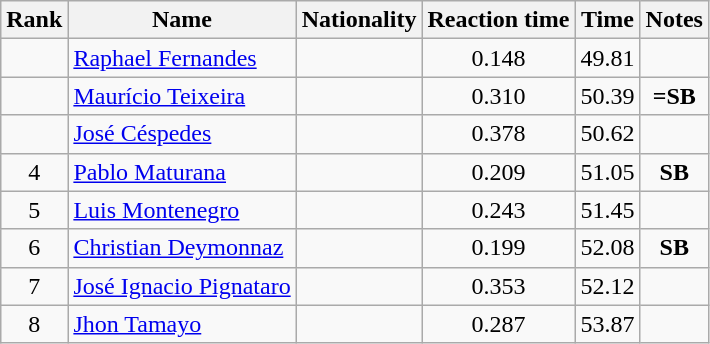<table class="wikitable sortable" style="text-align:center">
<tr>
<th>Rank</th>
<th>Name</th>
<th>Nationality</th>
<th>Reaction time</th>
<th>Time</th>
<th>Notes</th>
</tr>
<tr>
<td></td>
<td align=left><a href='#'>Raphael Fernandes</a></td>
<td align=left></td>
<td>0.148</td>
<td>49.81</td>
<td></td>
</tr>
<tr>
<td></td>
<td align=left><a href='#'>Maurício Teixeira</a></td>
<td align=left></td>
<td>0.310</td>
<td>50.39</td>
<td><strong>=SB</strong></td>
</tr>
<tr>
<td></td>
<td align=left><a href='#'>José Céspedes</a></td>
<td align=left></td>
<td>0.378</td>
<td>50.62</td>
<td></td>
</tr>
<tr>
<td>4</td>
<td align=left><a href='#'>Pablo Maturana</a></td>
<td align=left></td>
<td>0.209</td>
<td>51.05</td>
<td><strong>SB</strong></td>
</tr>
<tr>
<td>5</td>
<td align=left><a href='#'>Luis Montenegro</a></td>
<td align=left></td>
<td>0.243</td>
<td>51.45</td>
<td></td>
</tr>
<tr>
<td>6</td>
<td align=left><a href='#'>Christian Deymonnaz</a></td>
<td align=left></td>
<td>0.199</td>
<td>52.08</td>
<td><strong>SB</strong></td>
</tr>
<tr>
<td>7</td>
<td align=left><a href='#'>José Ignacio Pignataro</a></td>
<td align=left></td>
<td>0.353</td>
<td>52.12</td>
<td></td>
</tr>
<tr>
<td>8</td>
<td align=left><a href='#'>Jhon Tamayo</a></td>
<td align=left></td>
<td>0.287</td>
<td>53.87</td>
<td></td>
</tr>
</table>
